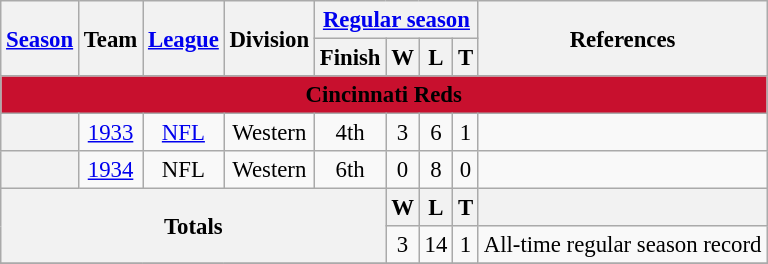<table class="wikitable" style="font-size: 95%;">
<tr>
<th rowspan="2"><a href='#'>Season</a></th>
<th rowspan="2">Team</th>
<th rowspan="2"><a href='#'>League</a></th>
<th rowspan="2">Division</th>
<th colspan="4"><a href='#'>Regular season</a></th>
<th rowspan="2">References</th>
</tr>
<tr>
<th>Finish</th>
<th>W</th>
<th>L</th>
<th>T</th>
</tr>
<tr>
<td align="center" colspan="12" style="background: #C8102E;"><strong><span>Cincinnati Reds</span></strong></td>
</tr>
<tr>
<th align="center"></th>
<td align="center"><a href='#'>1933</a></td>
<td align="center"><a href='#'>NFL</a></td>
<td align="center">Western</td>
<td align="center">4th</td>
<td align="center">3</td>
<td align="center">6</td>
<td align="center">1</td>
<td align="center"></td>
</tr>
<tr>
<th align="center"></th>
<td align="center"><a href='#'>1934</a></td>
<td align="center">NFL</td>
<td align="center">Western</td>
<td align="center">6th</td>
<td align="center">0</td>
<td align="center">8</td>
<td align="center">0</td>
<td align="center"></td>
</tr>
<tr>
<th align="center" rowSpan="2" colSpan="5">Totals</th>
<th>W</th>
<th>L</th>
<th>T</th>
<th colspan="3"></th>
</tr>
<tr>
<td align="center">3</td>
<td align="center">14</td>
<td align="center">1</td>
<td align="center" colSpan="3">All-time regular season record</td>
</tr>
<tr>
</tr>
</table>
